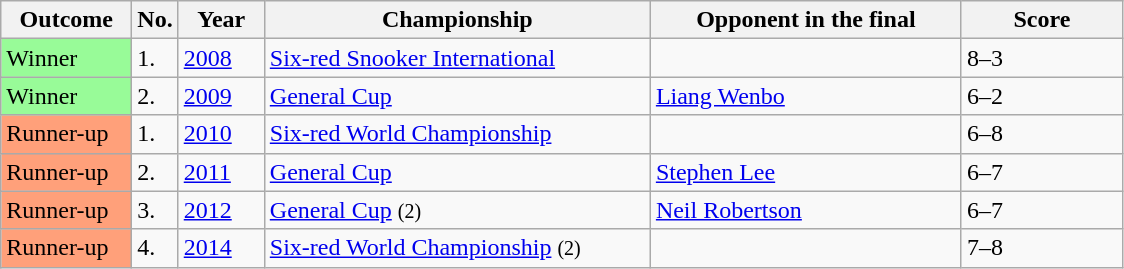<table class="sortable wikitable">
<tr>
<th width="80">Outcome</th>
<th width="20">No.</th>
<th width="50">Year</th>
<th style="width:250px;">Championship</th>
<th style="width:200px;">Opponent in the final</th>
<th style="width:100px;">Score</th>
</tr>
<tr>
<td style="background:#98FB98">Winner</td>
<td>1.</td>
<td><a href='#'>2008</a></td>
<td><a href='#'>Six-red Snooker International</a></td>
<td> </td>
<td>8–3</td>
</tr>
<tr>
<td style="background:#98FB98">Winner</td>
<td>2.</td>
<td><a href='#'>2009</a></td>
<td><a href='#'>General Cup</a></td>
<td> <a href='#'>Liang Wenbo</a></td>
<td>6–2</td>
</tr>
<tr>
<td style="background:#ffa07a;">Runner-up</td>
<td>1.</td>
<td><a href='#'>2010</a></td>
<td><a href='#'>Six-red World Championship</a></td>
<td> </td>
<td>6–8</td>
</tr>
<tr>
<td style="background:#ffa07a">Runner-up</td>
<td>2.</td>
<td><a href='#'>2011</a></td>
<td><a href='#'>General Cup</a></td>
<td> <a href='#'>Stephen Lee</a></td>
<td>6–7</td>
</tr>
<tr>
<td style="background:#ffa07a">Runner-up</td>
<td>3.</td>
<td><a href='#'>2012</a></td>
<td><a href='#'>General Cup</a> <small>(2)</small></td>
<td> <a href='#'>Neil Robertson</a></td>
<td>6–7</td>
</tr>
<tr>
<td style="background:#ffa07a;">Runner-up</td>
<td>4.</td>
<td><a href='#'>2014</a></td>
<td><a href='#'>Six-red World Championship</a> <small>(2)</small></td>
<td> </td>
<td>7–8</td>
</tr>
</table>
